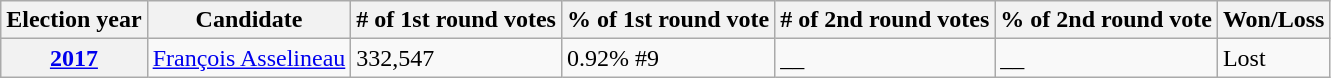<table class="wikitable">
<tr>
<th>Election year</th>
<th>Candidate</th>
<th># of 1st round votes</th>
<th>% of 1st round vote</th>
<th># of 2nd round votes</th>
<th>% of 2nd round vote</th>
<th>Won/Loss</th>
</tr>
<tr>
<th><a href='#'>2017</a></th>
<td><a href='#'>François Asselineau</a></td>
<td>332,547</td>
<td>0.92%  #9</td>
<td>__</td>
<td>__</td>
<td>Lost</td>
</tr>
</table>
